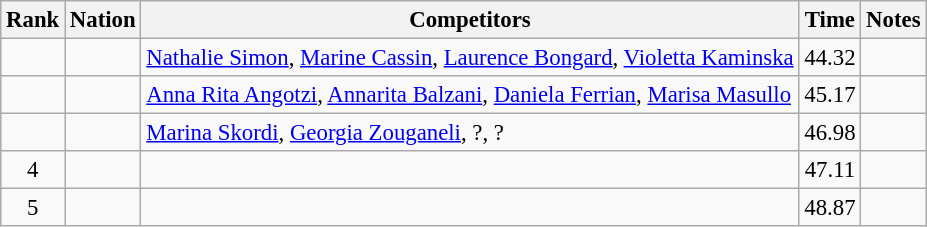<table class="wikitable sortable" style="text-align:center; font-size:95%">
<tr>
<th>Rank</th>
<th>Nation</th>
<th>Competitors</th>
<th>Time</th>
<th>Notes</th>
</tr>
<tr>
<td></td>
<td align=left></td>
<td align=left><a href='#'>Nathalie Simon</a>, <a href='#'>Marine Cassin</a>, <a href='#'>Laurence Bongard</a>, <a href='#'>Violetta Kaminska</a></td>
<td>44.32</td>
<td></td>
</tr>
<tr>
<td></td>
<td align=left></td>
<td align=left><a href='#'>Anna Rita Angotzi</a>, <a href='#'>Annarita Balzani</a>, <a href='#'>Daniela Ferrian</a>, <a href='#'>Marisa Masullo</a></td>
<td>45.17</td>
<td></td>
</tr>
<tr>
<td></td>
<td align=left></td>
<td align=left><a href='#'>Marina Skordi</a>, <a href='#'>Georgia Zouganeli</a>, ?, ?</td>
<td>46.98</td>
<td></td>
</tr>
<tr>
<td>4</td>
<td align=left></td>
<td align=left></td>
<td>47.11</td>
<td></td>
</tr>
<tr>
<td>5</td>
<td align=left></td>
<td align=left></td>
<td>48.87</td>
<td></td>
</tr>
</table>
